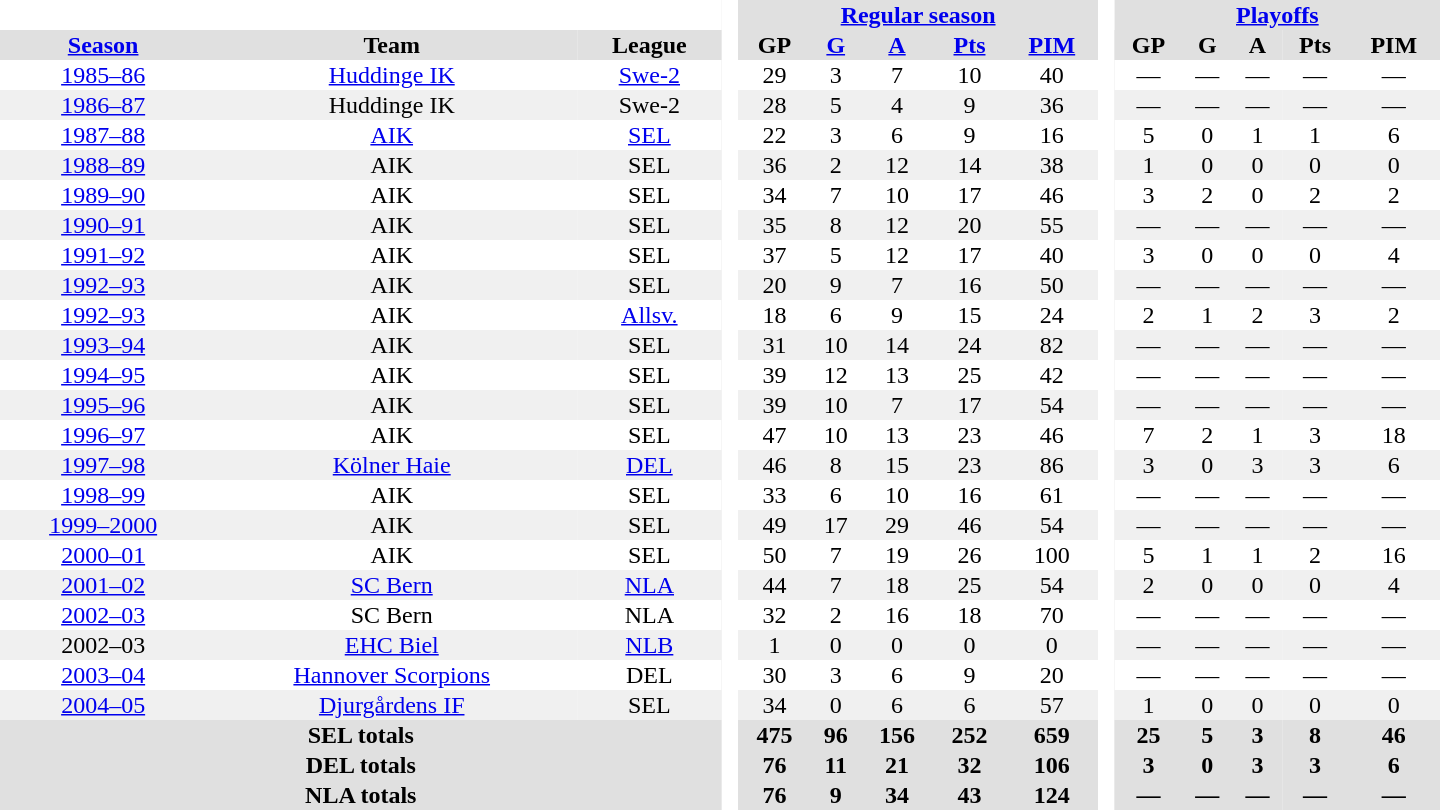<table border="0" cellpadding="1" cellspacing="0" style="text-align:center; width:60em">
<tr bgcolor="#e0e0e0">
<th colspan="3" bgcolor="#ffffff"> </th>
<th rowspan="99" bgcolor="#ffffff"> </th>
<th colspan="5"><a href='#'>Regular season</a></th>
<th rowspan="99" bgcolor="#ffffff"> </th>
<th colspan="5"><a href='#'>Playoffs</a></th>
</tr>
<tr bgcolor="#e0e0e0">
<th><a href='#'>Season</a></th>
<th>Team</th>
<th>League</th>
<th>GP</th>
<th><a href='#'>G</a></th>
<th><a href='#'>A</a></th>
<th><a href='#'>Pts</a></th>
<th><a href='#'>PIM</a></th>
<th>GP</th>
<th>G</th>
<th>A</th>
<th>Pts</th>
<th>PIM</th>
</tr>
<tr>
<td><a href='#'>1985–86</a></td>
<td><a href='#'>Huddinge IK</a></td>
<td><a href='#'>Swe-2</a></td>
<td>29</td>
<td>3</td>
<td>7</td>
<td>10</td>
<td>40</td>
<td>—</td>
<td>—</td>
<td>—</td>
<td>—</td>
<td>—</td>
</tr>
<tr bgcolor="#f0f0f0">
<td><a href='#'>1986–87</a></td>
<td>Huddinge IK</td>
<td>Swe-2</td>
<td>28</td>
<td>5</td>
<td>4</td>
<td>9</td>
<td>36</td>
<td>—</td>
<td>—</td>
<td>—</td>
<td>—</td>
<td>—</td>
</tr>
<tr>
<td><a href='#'>1987–88</a></td>
<td><a href='#'>AIK</a></td>
<td><a href='#'>SEL</a></td>
<td>22</td>
<td>3</td>
<td>6</td>
<td>9</td>
<td>16</td>
<td>5</td>
<td>0</td>
<td>1</td>
<td>1</td>
<td>6</td>
</tr>
<tr bgcolor="#f0f0f0">
<td><a href='#'>1988–89</a></td>
<td>AIK</td>
<td>SEL</td>
<td>36</td>
<td>2</td>
<td>12</td>
<td>14</td>
<td>38</td>
<td>1</td>
<td>0</td>
<td>0</td>
<td>0</td>
<td>0</td>
</tr>
<tr>
<td><a href='#'>1989–90</a></td>
<td>AIK</td>
<td>SEL</td>
<td>34</td>
<td>7</td>
<td>10</td>
<td>17</td>
<td>46</td>
<td>3</td>
<td>2</td>
<td>0</td>
<td>2</td>
<td>2</td>
</tr>
<tr bgcolor="#f0f0f0">
<td><a href='#'>1990–91</a></td>
<td>AIK</td>
<td>SEL</td>
<td>35</td>
<td>8</td>
<td>12</td>
<td>20</td>
<td>55</td>
<td>—</td>
<td>—</td>
<td>—</td>
<td>—</td>
<td>—</td>
</tr>
<tr>
<td><a href='#'>1991–92</a></td>
<td>AIK</td>
<td>SEL</td>
<td>37</td>
<td>5</td>
<td>12</td>
<td>17</td>
<td>40</td>
<td>3</td>
<td>0</td>
<td>0</td>
<td>0</td>
<td>4</td>
</tr>
<tr bgcolor="#f0f0f0">
<td><a href='#'>1992–93</a></td>
<td>AIK</td>
<td>SEL</td>
<td>20</td>
<td>9</td>
<td>7</td>
<td>16</td>
<td>50</td>
<td>—</td>
<td>—</td>
<td>—</td>
<td>—</td>
<td>—</td>
</tr>
<tr>
<td><a href='#'>1992–93</a></td>
<td>AIK</td>
<td><a href='#'>Allsv.</a></td>
<td>18</td>
<td>6</td>
<td>9</td>
<td>15</td>
<td>24</td>
<td>2</td>
<td>1</td>
<td>2</td>
<td>3</td>
<td>2</td>
</tr>
<tr bgcolor="#f0f0f0">
<td><a href='#'>1993–94</a></td>
<td>AIK</td>
<td>SEL</td>
<td>31</td>
<td>10</td>
<td>14</td>
<td>24</td>
<td>82</td>
<td>—</td>
<td>—</td>
<td>—</td>
<td>—</td>
<td>—</td>
</tr>
<tr>
<td><a href='#'>1994–95</a></td>
<td>AIK</td>
<td>SEL</td>
<td>39</td>
<td>12</td>
<td>13</td>
<td>25</td>
<td>42</td>
<td>—</td>
<td>—</td>
<td>—</td>
<td>—</td>
<td>—</td>
</tr>
<tr bgcolor="#f0f0f0">
<td><a href='#'>1995–96</a></td>
<td>AIK</td>
<td>SEL</td>
<td>39</td>
<td>10</td>
<td>7</td>
<td>17</td>
<td>54</td>
<td>—</td>
<td>—</td>
<td>—</td>
<td>—</td>
<td>—</td>
</tr>
<tr>
<td><a href='#'>1996–97</a></td>
<td>AIK</td>
<td>SEL</td>
<td>47</td>
<td>10</td>
<td>13</td>
<td>23</td>
<td>46</td>
<td>7</td>
<td>2</td>
<td>1</td>
<td>3</td>
<td>18</td>
</tr>
<tr bgcolor="#f0f0f0">
<td><a href='#'>1997–98</a></td>
<td><a href='#'>Kölner Haie</a></td>
<td><a href='#'>DEL</a></td>
<td>46</td>
<td>8</td>
<td>15</td>
<td>23</td>
<td>86</td>
<td>3</td>
<td>0</td>
<td>3</td>
<td>3</td>
<td>6</td>
</tr>
<tr>
<td><a href='#'>1998–99</a></td>
<td>AIK</td>
<td>SEL</td>
<td>33</td>
<td>6</td>
<td>10</td>
<td>16</td>
<td>61</td>
<td>—</td>
<td>—</td>
<td>—</td>
<td>—</td>
<td>—</td>
</tr>
<tr bgcolor="#f0f0f0">
<td><a href='#'>1999–2000</a></td>
<td>AIK</td>
<td>SEL</td>
<td>49</td>
<td>17</td>
<td>29</td>
<td>46</td>
<td>54</td>
<td>—</td>
<td>—</td>
<td>—</td>
<td>—</td>
<td>—</td>
</tr>
<tr>
<td><a href='#'>2000–01</a></td>
<td>AIK</td>
<td>SEL</td>
<td>50</td>
<td>7</td>
<td>19</td>
<td>26</td>
<td>100</td>
<td>5</td>
<td>1</td>
<td>1</td>
<td>2</td>
<td>16</td>
</tr>
<tr bgcolor="#f0f0f0">
<td><a href='#'>2001–02</a></td>
<td><a href='#'>SC Bern</a></td>
<td><a href='#'>NLA</a></td>
<td>44</td>
<td>7</td>
<td>18</td>
<td>25</td>
<td>54</td>
<td>2</td>
<td>0</td>
<td>0</td>
<td>0</td>
<td>4</td>
</tr>
<tr>
<td><a href='#'>2002–03</a></td>
<td>SC Bern</td>
<td>NLA</td>
<td>32</td>
<td>2</td>
<td>16</td>
<td>18</td>
<td>70</td>
<td>—</td>
<td>—</td>
<td>—</td>
<td>—</td>
<td>—</td>
</tr>
<tr bgcolor="#f0f0f0">
<td>2002–03</td>
<td><a href='#'>EHC Biel</a></td>
<td><a href='#'>NLB</a></td>
<td>1</td>
<td>0</td>
<td>0</td>
<td>0</td>
<td>0</td>
<td>—</td>
<td>—</td>
<td>—</td>
<td>—</td>
<td>—</td>
</tr>
<tr>
<td><a href='#'>2003–04</a></td>
<td><a href='#'>Hannover Scorpions</a></td>
<td>DEL</td>
<td>30</td>
<td>3</td>
<td>6</td>
<td>9</td>
<td>20</td>
<td>—</td>
<td>—</td>
<td>—</td>
<td>—</td>
<td>—</td>
</tr>
<tr bgcolor="#f0f0f0">
<td><a href='#'>2004–05</a></td>
<td><a href='#'>Djurgårdens IF</a></td>
<td>SEL</td>
<td>34</td>
<td>0</td>
<td>6</td>
<td>6</td>
<td>57</td>
<td>1</td>
<td>0</td>
<td>0</td>
<td>0</td>
<td>0</td>
</tr>
<tr bgcolor="#e0e0e0">
<th colspan="3">SEL totals</th>
<th>475</th>
<th>96</th>
<th>156</th>
<th>252</th>
<th>659</th>
<th>25</th>
<th>5</th>
<th>3</th>
<th>8</th>
<th>46</th>
</tr>
<tr bgcolor="#e0e0e0">
<th colspan="3">DEL totals</th>
<th>76</th>
<th>11</th>
<th>21</th>
<th>32</th>
<th>106</th>
<th>3</th>
<th>0</th>
<th>3</th>
<th>3</th>
<th>6</th>
</tr>
<tr bgcolor="#e0e0e0">
<th colspan="3">NLA totals</th>
<th>76</th>
<th>9</th>
<th>34</th>
<th>43</th>
<th>124</th>
<th>—</th>
<th>—</th>
<th>—</th>
<th>—</th>
<th>—</th>
</tr>
</table>
